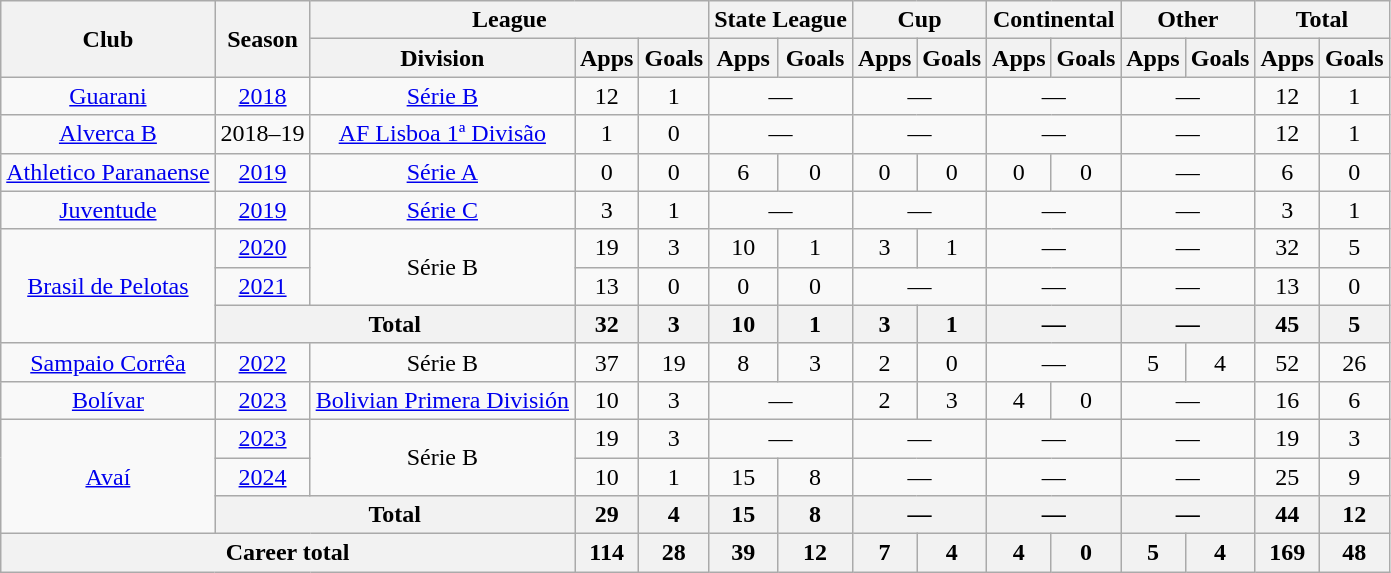<table class="wikitable" style="text-align: center;">
<tr>
<th rowspan="2">Club</th>
<th rowspan="2">Season</th>
<th colspan="3">League</th>
<th colspan="2">State League</th>
<th colspan="2">Cup</th>
<th colspan="2">Continental</th>
<th colspan="2">Other</th>
<th colspan="2">Total</th>
</tr>
<tr>
<th>Division</th>
<th>Apps</th>
<th>Goals</th>
<th>Apps</th>
<th>Goals</th>
<th>Apps</th>
<th>Goals</th>
<th>Apps</th>
<th>Goals</th>
<th>Apps</th>
<th>Goals</th>
<th>Apps</th>
<th>Goals</th>
</tr>
<tr>
<td><a href='#'>Guarani</a></td>
<td><a href='#'>2018</a></td>
<td><a href='#'>Série B</a></td>
<td>12</td>
<td>1</td>
<td colspan="2">—</td>
<td colspan="2">—</td>
<td colspan="2">—</td>
<td colspan="2">—</td>
<td>12</td>
<td>1</td>
</tr>
<tr>
<td><a href='#'>Alverca B</a></td>
<td>2018–19</td>
<td><a href='#'>AF Lisboa 1ª Divisão</a></td>
<td>1</td>
<td>0</td>
<td colspan="2">—</td>
<td colspan="2">—</td>
<td colspan="2">—</td>
<td colspan="2">—</td>
<td>12</td>
<td>1</td>
</tr>
<tr>
<td><a href='#'>Athletico Paranaense</a></td>
<td><a href='#'>2019</a></td>
<td><a href='#'>Série A</a></td>
<td>0</td>
<td>0</td>
<td>6</td>
<td>0</td>
<td>0</td>
<td>0</td>
<td>0</td>
<td>0</td>
<td colspan="2">—</td>
<td>6</td>
<td>0</td>
</tr>
<tr>
<td><a href='#'>Juventude</a></td>
<td><a href='#'>2019</a></td>
<td><a href='#'>Série C</a></td>
<td>3</td>
<td>1</td>
<td colspan="2">—</td>
<td colspan="2">—</td>
<td colspan="2">—</td>
<td colspan="2">—</td>
<td>3</td>
<td>1</td>
</tr>
<tr>
<td rowspan="3"><a href='#'>Brasil de Pelotas</a></td>
<td><a href='#'>2020</a></td>
<td rowspan="2">Série B</td>
<td>19</td>
<td>3</td>
<td>10</td>
<td>1</td>
<td>3</td>
<td>1</td>
<td colspan="2">—</td>
<td colspan="2">—</td>
<td>32</td>
<td>5</td>
</tr>
<tr>
<td><a href='#'>2021</a></td>
<td>13</td>
<td>0</td>
<td>0</td>
<td>0</td>
<td colspan="2">—</td>
<td colspan="2">—</td>
<td colspan="2">—</td>
<td>13</td>
<td>0</td>
</tr>
<tr>
<th colspan="2">Total</th>
<th>32</th>
<th>3</th>
<th>10</th>
<th>1</th>
<th>3</th>
<th>1</th>
<th colspan="2">—</th>
<th colspan="2">—</th>
<th>45</th>
<th>5</th>
</tr>
<tr>
<td><a href='#'>Sampaio Corrêa</a></td>
<td><a href='#'>2022</a></td>
<td>Série B</td>
<td>37</td>
<td>19</td>
<td>8</td>
<td>3</td>
<td>2</td>
<td>0</td>
<td colspan="2">—</td>
<td>5</td>
<td>4</td>
<td>52</td>
<td>26</td>
</tr>
<tr>
<td><a href='#'>Bolívar</a></td>
<td><a href='#'>2023</a></td>
<td><a href='#'>Bolivian Primera División</a></td>
<td>10</td>
<td>3</td>
<td colspan="2">—</td>
<td>2</td>
<td>3</td>
<td>4</td>
<td>0</td>
<td colspan="2">—</td>
<td>16</td>
<td>6</td>
</tr>
<tr>
<td rowspan="3"><a href='#'>Avaí</a></td>
<td><a href='#'>2023</a></td>
<td rowspan="2">Série B</td>
<td>19</td>
<td>3</td>
<td colspan="2">—</td>
<td colspan="2">—</td>
<td colspan="2">—</td>
<td colspan="2">—</td>
<td>19</td>
<td>3</td>
</tr>
<tr>
<td><a href='#'>2024</a></td>
<td>10</td>
<td>1</td>
<td>15</td>
<td>8</td>
<td colspan="2">—</td>
<td colspan="2">—</td>
<td colspan="2">—</td>
<td>25</td>
<td>9</td>
</tr>
<tr>
<th colspan="2">Total</th>
<th>29</th>
<th>4</th>
<th>15</th>
<th>8</th>
<th colspan="2">—</th>
<th colspan="2">—</th>
<th colspan="2">—</th>
<th>44</th>
<th>12</th>
</tr>
<tr>
<th colspan="3">Career total</th>
<th>114</th>
<th>28</th>
<th>39</th>
<th>12</th>
<th>7</th>
<th>4</th>
<th>4</th>
<th>0</th>
<th>5</th>
<th>4</th>
<th>169</th>
<th>48</th>
</tr>
</table>
